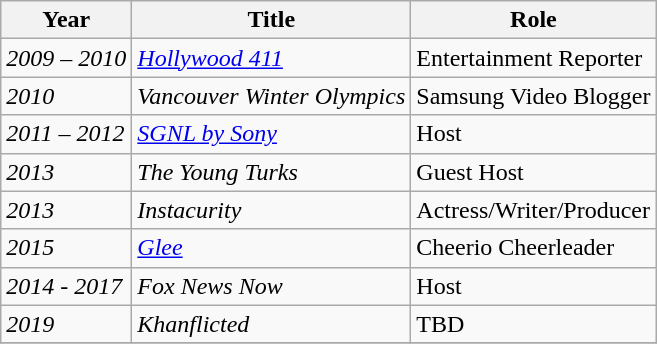<table class="wikitable">
<tr>
<th>Year</th>
<th>Title</th>
<th>Role</th>
</tr>
<tr>
<td><em>2009 – 2010 </em></td>
<td><em><a href='#'>Hollywood 411</a></em></td>
<td>Entertainment Reporter</td>
</tr>
<tr>
<td><em>2010 </em></td>
<td><em>Vancouver Winter Olympics</em></td>
<td>Samsung Video Blogger</td>
</tr>
<tr>
<td><em>2011 – 2012</em></td>
<td><em><a href='#'>SGNL by Sony</a></em></td>
<td>Host</td>
</tr>
<tr>
<td><em>2013</em></td>
<td><em>The Young Turks</em></td>
<td>Guest Host</td>
</tr>
<tr>
<td><em>2013</em></td>
<td><em>Instacurity</em></td>
<td>Actress/Writer/Producer</td>
</tr>
<tr>
<td><em>2015</em></td>
<td><em><a href='#'>Glee</a></em></td>
<td>Cheerio Cheerleader</td>
</tr>
<tr>
<td><em>2014 - 2017</em></td>
<td><em>Fox News Now</em></td>
<td>Host</td>
</tr>
<tr>
<td><em>2019</em></td>
<td><em>Khanflicted</em></td>
<td>TBD</td>
</tr>
<tr>
</tr>
</table>
